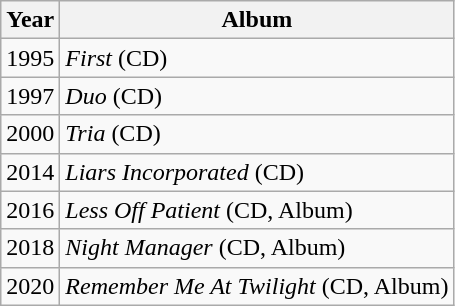<table class="wikitable">
<tr>
<th>Year</th>
<th>Album</th>
</tr>
<tr>
<td>1995</td>
<td><em>First</em> (CD)</td>
</tr>
<tr>
<td>1997</td>
<td><em>Duo</em> (CD)</td>
</tr>
<tr>
<td>2000</td>
<td><em>Tria</em> (CD)</td>
</tr>
<tr>
<td>2014</td>
<td><em>Liars Incorporated</em> (CD)</td>
</tr>
<tr>
<td>2016</td>
<td><em>Less Off Patient</em> (CD, Album)</td>
</tr>
<tr>
<td>2018</td>
<td><em>Night Manager</em> (CD, Album)</td>
</tr>
<tr>
<td>2020</td>
<td><em>Remember Me At Twilight</em> (CD, Album)</td>
</tr>
</table>
